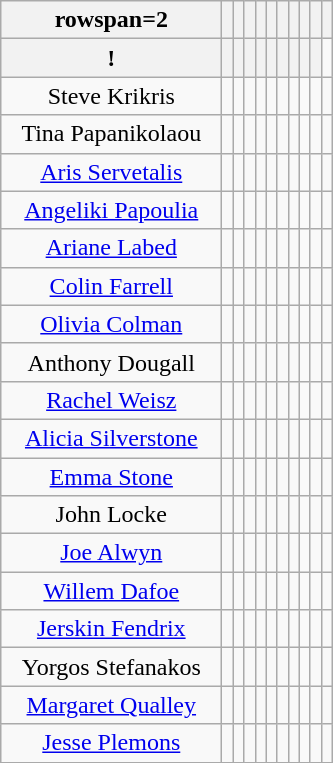<table class="wikitable" style="text-align:center;font-size:100%;vertical-align:bottom;">
<tr>
<th>rowspan=2 </th>
<th></th>
<th></th>
<th></th>
<th></th>
<th></th>
<th></th>
<th></th>
<th></th>
<th></th>
<th></th>
</tr>
<tr>
<th>! </th>
<th></th>
<th></th>
<th></th>
<th></th>
<th></th>
<th></th>
<th></th>
<th></th>
<th></th>
</tr>
<tr>
<td width="140">Steve Krikris</td>
<td></td>
<td></td>
<td></td>
<td></td>
<td></td>
<td></td>
<td></td>
<td></td>
<td></td>
<td></td>
</tr>
<tr>
<td width="140">Tina Papanikolaou</td>
<td></td>
<td></td>
<td></td>
<td></td>
<td></td>
<td></td>
<td></td>
<td></td>
<td></td>
<td></td>
</tr>
<tr>
<td width="140"><a href='#'>Aris Servetalis</a></td>
<td></td>
<td></td>
<td></td>
<td></td>
<td></td>
<td></td>
<td></td>
<td></td>
<td></td>
<td></td>
</tr>
<tr>
<td width="140"><a href='#'>Angeliki Papoulia</a></td>
<td></td>
<td></td>
<td></td>
<td></td>
<td></td>
<td></td>
<td></td>
<td></td>
<td></td>
<td></td>
</tr>
<tr>
<td width="140"><a href='#'>Ariane Labed</a></td>
<td></td>
<td></td>
<td></td>
<td></td>
<td></td>
<td></td>
<td></td>
<td></td>
<td></td>
<td></td>
</tr>
<tr>
<td width="140"><a href='#'>Colin Farrell</a></td>
<td></td>
<td></td>
<td></td>
<td></td>
<td></td>
<td></td>
<td></td>
<td></td>
<td></td>
<td></td>
</tr>
<tr>
<td width="140"><a href='#'>Olivia Colman</a></td>
<td></td>
<td></td>
<td></td>
<td></td>
<td></td>
<td></td>
<td></td>
<td></td>
<td></td>
<td></td>
</tr>
<tr>
<td width="140">Anthony Dougall</td>
<td></td>
<td></td>
<td></td>
<td></td>
<td></td>
<td></td>
<td></td>
<td></td>
<td></td>
<td></td>
</tr>
<tr>
<td width="140"><a href='#'>Rachel Weisz</a></td>
<td></td>
<td></td>
<td></td>
<td></td>
<td></td>
<td></td>
<td></td>
<td></td>
<td></td>
<td></td>
</tr>
<tr>
<td width="140"><a href='#'>Alicia Silverstone</a></td>
<td></td>
<td></td>
<td></td>
<td></td>
<td></td>
<td></td>
<td></td>
<td></td>
<td></td>
<td></td>
</tr>
<tr>
<td width="140"><a href='#'>Emma Stone</a></td>
<td></td>
<td></td>
<td></td>
<td></td>
<td></td>
<td></td>
<td></td>
<td></td>
<td></td>
<td></td>
</tr>
<tr>
<td width="140">John Locke</td>
<td></td>
<td></td>
<td></td>
<td></td>
<td></td>
<td></td>
<td></td>
<td></td>
<td></td>
<td></td>
</tr>
<tr>
<td width="140"><a href='#'>Joe Alwyn</a></td>
<td></td>
<td></td>
<td></td>
<td></td>
<td></td>
<td></td>
<td></td>
<td></td>
<td></td>
<td></td>
</tr>
<tr>
<td width="140"><a href='#'>Willem Dafoe</a></td>
<td></td>
<td></td>
<td></td>
<td></td>
<td></td>
<td></td>
<td></td>
<td></td>
<td></td>
<td></td>
</tr>
<tr>
<td width="140"><a href='#'>Jerskin Fendrix</a></td>
<td></td>
<td></td>
<td></td>
<td></td>
<td></td>
<td></td>
<td></td>
<td></td>
<td></td>
<td></td>
</tr>
<tr>
<td width="140">Yorgos Stefanakos</td>
<td></td>
<td></td>
<td></td>
<td></td>
<td></td>
<td></td>
<td></td>
<td></td>
<td></td>
<td></td>
</tr>
<tr>
<td width="140"><a href='#'>Margaret Qualley</a></td>
<td></td>
<td></td>
<td></td>
<td></td>
<td></td>
<td></td>
<td></td>
<td></td>
<td></td>
<td></td>
</tr>
<tr>
<td width="140"><a href='#'>Jesse Plemons</a></td>
<td></td>
<td></td>
<td></td>
<td></td>
<td></td>
<td></td>
<td></td>
<td></td>
<td></td>
<td></td>
</tr>
<tr>
</tr>
</table>
